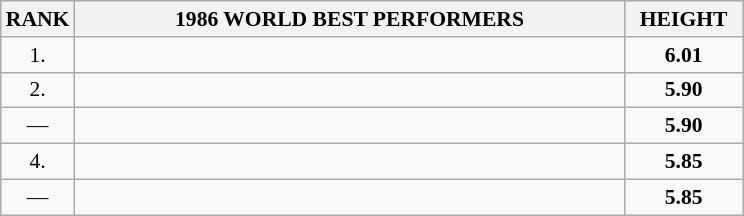<table class="wikitable" style="border-collapse: collapse; font-size: 90%;">
<tr>
<th>RANK</th>
<th align="center" style="width: 25em">1986 WORLD BEST PERFORMERS</th>
<th align="center" style="width: 5em">HEIGHT</th>
</tr>
<tr>
<td align="center">1.</td>
<td></td>
<td align="center"><strong>6.01</strong></td>
</tr>
<tr>
<td align="center">2.</td>
<td></td>
<td align="center"><strong>5.90</strong></td>
</tr>
<tr>
<td align="center">—</td>
<td></td>
<td align="center"><strong>5.90</strong></td>
</tr>
<tr>
<td align="center">4.</td>
<td></td>
<td align="center"><strong>5.85</strong></td>
</tr>
<tr>
<td align="center">—</td>
<td></td>
<td align="center"><strong>5.85</strong></td>
</tr>
</table>
